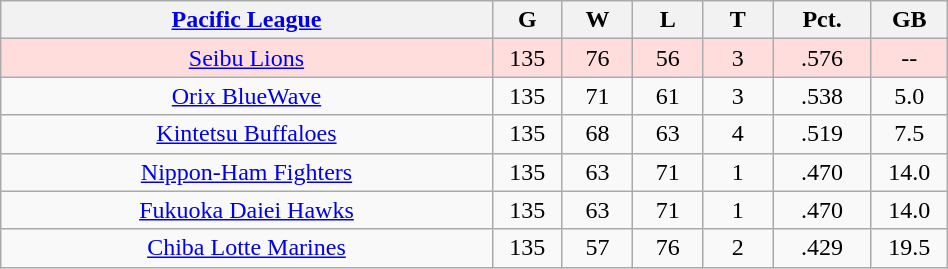<table class="wikitable"  style="width:50%; text-align:center;">
<tr>
<th style="width:35%;"><a href='#'>Pacific League</a></th>
<th style="width:5%;">G</th>
<th style="width:5%;">W</th>
<th style="width:5%;">L</th>
<th style="width:5%;">T</th>
<th style="width:7%;">Pct.</th>
<th style="width:5%;">GB</th>
</tr>
<tr style="background:#fdd;">
<td><a href='#'>Seibu Lions</a></td>
<td>135</td>
<td>76</td>
<td>56</td>
<td>3</td>
<td>.576</td>
<td>--</td>
</tr>
<tr align=center>
<td><a href='#'>Orix BlueWave</a></td>
<td>135</td>
<td>71</td>
<td>61</td>
<td>3</td>
<td>.538</td>
<td>5.0</td>
</tr>
<tr align=center>
<td><a href='#'>Kintetsu Buffaloes</a></td>
<td>135</td>
<td>68</td>
<td>63</td>
<td>4</td>
<td>.519</td>
<td>7.5</td>
</tr>
<tr align=center>
<td><a href='#'>Nippon-Ham Fighters</a></td>
<td>135</td>
<td>63</td>
<td>71</td>
<td>1</td>
<td>.470</td>
<td>14.0</td>
</tr>
<tr align=center>
<td><a href='#'>Fukuoka Daiei Hawks</a></td>
<td>135</td>
<td>63</td>
<td>71</td>
<td>1</td>
<td>.470</td>
<td>14.0</td>
</tr>
<tr align=center>
<td><a href='#'>Chiba Lotte Marines</a></td>
<td>135</td>
<td>57</td>
<td>76</td>
<td>2</td>
<td>.429</td>
<td>19.5</td>
</tr>
</table>
